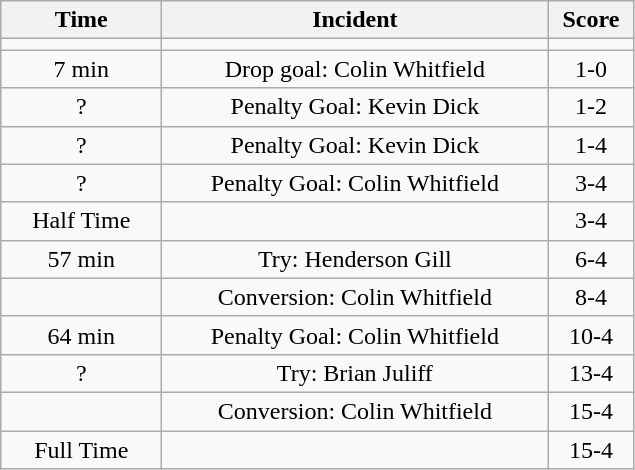<table class="wikitable" style="text-align:center;">
<tr>
<th width=100 abbr="Time">Time</th>
<th width=250 abbr="Incident">Incident</th>
<th width=50 abbr="Score">Score</th>
</tr>
<tr>
<td></td>
<td></td>
<td></td>
</tr>
<tr>
<td>7 min</td>
<td>Drop goal: Colin Whitfield</td>
<td>1-0</td>
</tr>
<tr>
<td>?</td>
<td>Penalty Goal: Kevin Dick</td>
<td>1-2</td>
</tr>
<tr>
<td>?</td>
<td>Penalty Goal: Kevin Dick</td>
<td>1-4</td>
</tr>
<tr>
<td>?</td>
<td>Penalty Goal: Colin Whitfield</td>
<td>3-4</td>
</tr>
<tr>
<td>Half Time</td>
<td></td>
<td>3-4</td>
</tr>
<tr>
<td>57 min</td>
<td>Try: Henderson Gill</td>
<td>6-4</td>
</tr>
<tr>
<td></td>
<td>Conversion: Colin Whitfield</td>
<td>8-4</td>
</tr>
<tr>
<td>64 min</td>
<td>Penalty Goal: Colin Whitfield</td>
<td>10-4</td>
</tr>
<tr>
<td>?</td>
<td>Try: Brian Juliff</td>
<td>13-4</td>
</tr>
<tr>
<td></td>
<td>Conversion: Colin Whitfield</td>
<td>15-4</td>
</tr>
<tr>
<td>Full Time</td>
<td></td>
<td>15-4</td>
</tr>
</table>
